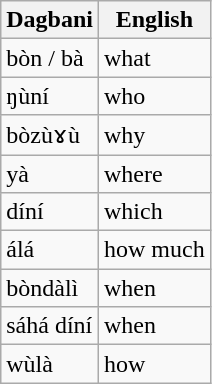<table class="wikitable">
<tr>
<th>Dagbani</th>
<th>English</th>
</tr>
<tr>
<td>bòn / bà</td>
<td>what</td>
</tr>
<tr>
<td>ŋùní</td>
<td>who</td>
</tr>
<tr>
<td>bòzùɤù</td>
<td>why</td>
</tr>
<tr>
<td>yà</td>
<td>where</td>
</tr>
<tr>
<td>díní</td>
<td>which</td>
</tr>
<tr>
<td>álá</td>
<td>how much</td>
</tr>
<tr>
<td>bòndàlì</td>
<td>when</td>
</tr>
<tr>
<td>sáhá díní</td>
<td>when</td>
</tr>
<tr>
<td>wùlà</td>
<td>how</td>
</tr>
</table>
